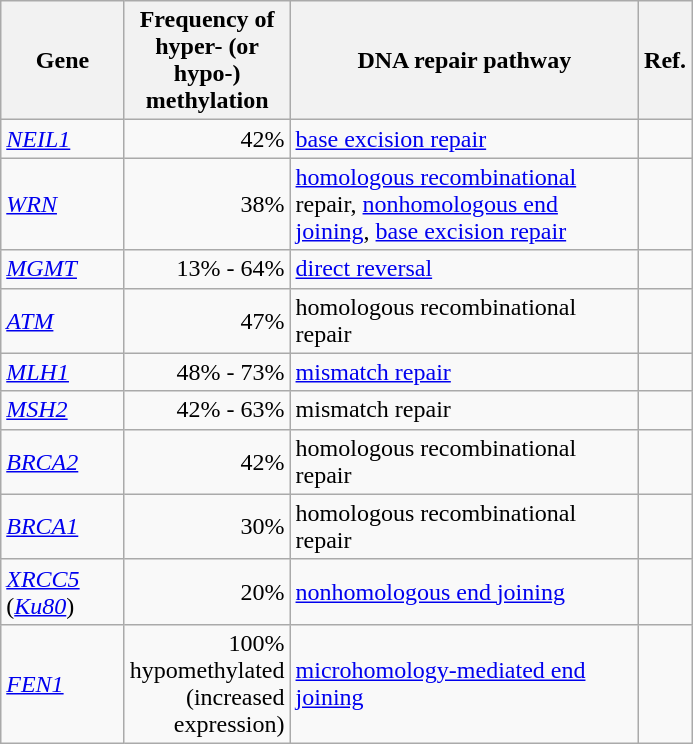<table class="wikitable sortable">
<tr>
<th width="75">Gene</th>
<th width="75">Frequency of hyper- (or hypo-) methylation</th>
<th width="225">DNA repair pathway</th>
<th width="10">Ref.</th>
</tr>
<tr>
<td><em><a href='#'>NEIL1</a></em></td>
<td align="right">42%</td>
<td><a href='#'>base excision repair</a></td>
<td></td>
</tr>
<tr>
<td><em><a href='#'>WRN</a></em></td>
<td align="right">38%</td>
<td><a href='#'>homologous recombinational</a> repair, <a href='#'>nonhomologous end joining</a>, <a href='#'>base excision repair</a></td>
<td></td>
</tr>
<tr>
<td><em><a href='#'>MGMT</a></em></td>
<td align="right">13% - 64%</td>
<td><a href='#'>direct reversal</a></td>
<td></td>
</tr>
<tr>
<td><em><a href='#'>ATM</a></em></td>
<td align="right">47%</td>
<td>homologous recombinational repair</td>
<td></td>
</tr>
<tr>
<td><em><a href='#'>MLH1</a></em></td>
<td align="right">48% - 73%</td>
<td><a href='#'>mismatch repair</a></td>
<td></td>
</tr>
<tr>
<td><em><a href='#'>MSH2</a></em></td>
<td align="right">42% - 63%</td>
<td>mismatch repair</td>
<td></td>
</tr>
<tr>
<td><em><a href='#'>BRCA2</a></em></td>
<td align="right">42%</td>
<td>homologous recombinational repair</td>
<td></td>
</tr>
<tr>
<td><em><a href='#'>BRCA1</a></em></td>
<td align="right">30%</td>
<td>homologous recombinational repair</td>
<td></td>
</tr>
<tr>
<td><em><a href='#'>XRCC5</a></em> (<em><a href='#'>Ku80</a></em>)</td>
<td align="right">20%</td>
<td><a href='#'>nonhomologous end joining</a></td>
<td></td>
</tr>
<tr>
<td><em><a href='#'>FEN1</a></em></td>
<td align="right">100% hypomethylated (increased expression)</td>
<td><a href='#'>microhomology-mediated end joining</a></td>
<td></td>
</tr>
</table>
